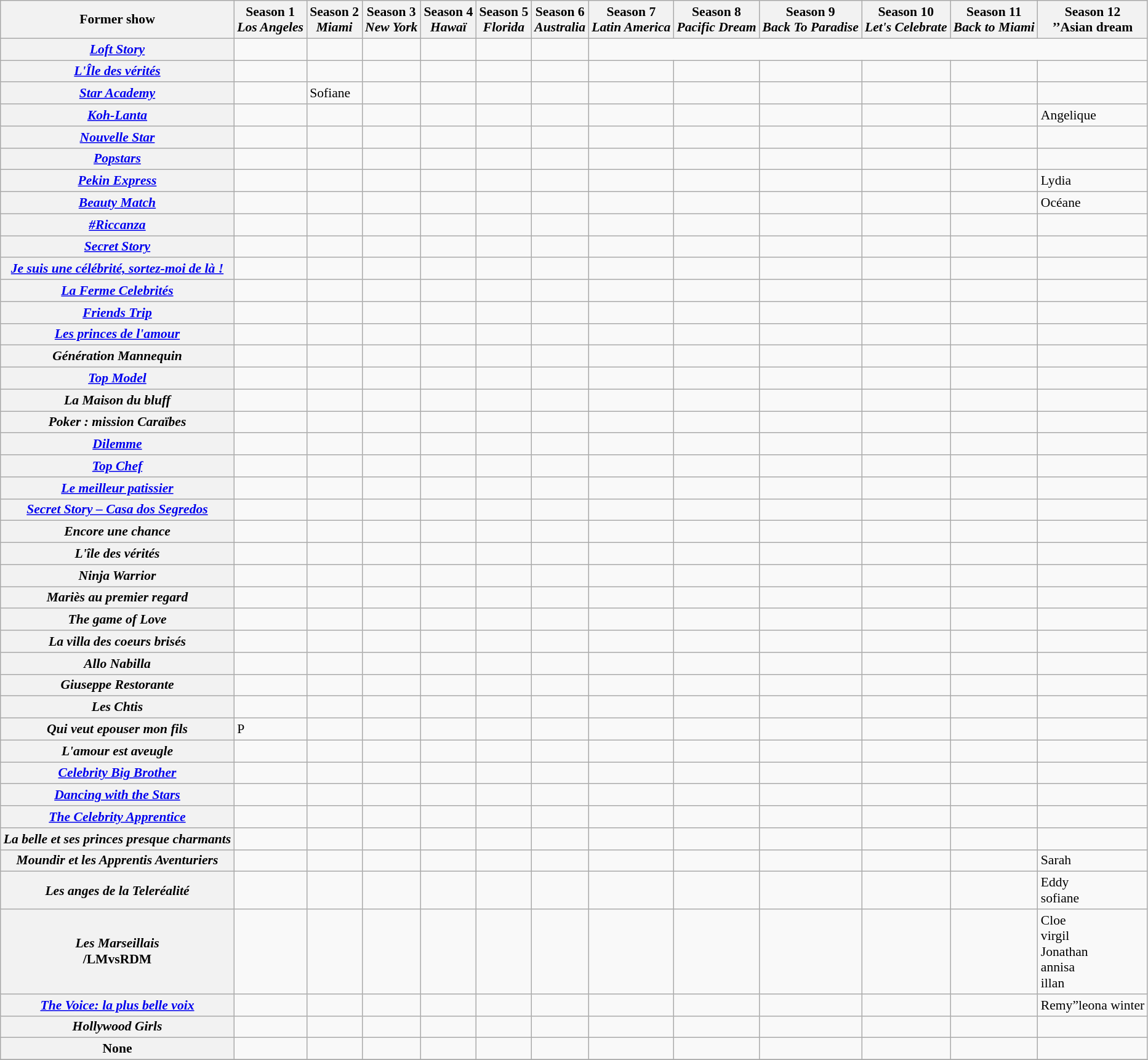<table class="wikitable" style="font-size:90%;">
<tr>
<th>Former show</th>
<th>Season 1<br><em>Los Angeles</em></th>
<th>Season 2<br><em>Miami</em></th>
<th>Season 3<br><em>New York</em></th>
<th>Season 4<br><em>Hawaï</em></th>
<th>Season 5<br><em>Florida</em></th>
<th>Season 6<br><em>Australia</em></th>
<th>Season 7<br><em>Latin America</em></th>
<th>Season 8<br><em>Pacific Dream</em></th>
<th>Season 9<br><em>Back To Paradise</em></th>
<th>Season 10<br><em>Let's Celebrate</em></th>
<th>Season 11<br><em>Back to Miami</em></th>
<th>Season 12<br>’’Asian dream</th>
</tr>
<tr>
<th><em><a href='#'>Loft Story</a></em></th>
<td></td>
<td></td>
<td></td>
<td></td>
<td></td>
<td></td>
</tr>
<tr>
<th><em><a href='#'>L'Île des vérités</a></em></th>
<td></td>
<td></td>
<td></td>
<td></td>
<td></td>
<td></td>
<td></td>
<td></td>
<td></td>
<td></td>
<td></td>
<td></td>
</tr>
<tr>
<th><em><a href='#'>Star Academy</a></em></th>
<td></td>
<td>Sofiane</td>
<td></td>
<td></td>
<td></td>
<td></td>
<td></td>
<td></td>
<td></td>
<td></td>
<td></td>
<td></td>
</tr>
<tr>
<th><em><a href='#'>Koh-Lanta</a></em></th>
<td></td>
<td></td>
<td></td>
<td></td>
<td></td>
<td></td>
<td></td>
<td></td>
<td></td>
<td></td>
<td></td>
<td>Angelique</td>
</tr>
<tr>
<th><em><a href='#'>Nouvelle Star</a></em></th>
<td></td>
<td></td>
<td></td>
<td></td>
<td></td>
<td></td>
<td></td>
<td></td>
<td></td>
<td></td>
<td></td>
<td></td>
</tr>
<tr>
<th><em><a href='#'>Popstars</a></em></th>
<td></td>
<td></td>
<td></td>
<td></td>
<td></td>
<td></td>
<td></td>
<td></td>
<td></td>
<td></td>
<td></td>
<td></td>
</tr>
<tr>
<th><em><a href='#'>Pekin Express</a></em></th>
<td></td>
<td></td>
<td></td>
<td></td>
<td></td>
<td></td>
<td></td>
<td></td>
<td></td>
<td></td>
<td></td>
<td>Lydia</td>
</tr>
<tr>
<th><em><a href='#'>Beauty Match</a></em></th>
<td></td>
<td></td>
<td></td>
<td></td>
<td></td>
<td></td>
<td></td>
<td></td>
<td></td>
<td></td>
<td></td>
<td>Océane</td>
</tr>
<tr>
<th><em><a href='#'>#Riccanza</a></em></th>
<td></td>
<td></td>
<td></td>
<td></td>
<td></td>
<td></td>
<td></td>
<td></td>
<td></td>
<td></td>
<td></td>
<td></td>
</tr>
<tr>
<th><em><a href='#'>Secret Story</a></em></th>
<td></td>
<td></td>
<td></td>
<td></td>
<td></td>
<td></td>
<td></td>
<td></td>
<td></td>
<td></td>
<td></td>
<td></td>
</tr>
<tr>
<th><em><a href='#'>Je suis une célébrité, sortez-moi de là !</a></em></th>
<td></td>
<td></td>
<td></td>
<td></td>
<td></td>
<td></td>
<td></td>
<td></td>
<td></td>
<td></td>
<td></td>
<td></td>
</tr>
<tr>
<th><em><a href='#'>La Ferme Celebrités</a></em></th>
<td></td>
<td></td>
<td></td>
<td></td>
<td></td>
<td></td>
<td></td>
<td></td>
<td></td>
<td></td>
<td></td>
<td></td>
</tr>
<tr>
<th><em><a href='#'>Friends Trip</a></em></th>
<td></td>
<td></td>
<td></td>
<td></td>
<td></td>
<td></td>
<td></td>
<td></td>
<td></td>
<td></td>
<td></td>
<td></td>
</tr>
<tr>
<th><em><a href='#'>Les princes de l'amour</a></em></th>
<td></td>
<td></td>
<td></td>
<td></td>
<td></td>
<td></td>
<td></td>
<td></td>
<td></td>
<td></td>
<td></td>
<td></td>
</tr>
<tr>
<th><em>Génération Mannequin</em></th>
<td></td>
<td></td>
<td></td>
<td></td>
<td></td>
<td></td>
<td></td>
<td></td>
<td></td>
<td></td>
<td></td>
<td></td>
</tr>
<tr>
<th><em><a href='#'>Top Model</a></em></th>
<td></td>
<td></td>
<td></td>
<td></td>
<td></td>
<td></td>
<td></td>
<td></td>
<td></td>
<td></td>
<td></td>
<td></td>
</tr>
<tr>
<th><em>La Maison du bluff</em></th>
<td></td>
<td></td>
<td></td>
<td></td>
<td></td>
<td></td>
<td></td>
<td></td>
<td></td>
<td></td>
<td></td>
<td></td>
</tr>
<tr>
<th><em>Poker : mission Caraïbes</em></th>
<td></td>
<td></td>
<td></td>
<td></td>
<td></td>
<td></td>
<td></td>
<td></td>
<td></td>
<td></td>
<td></td>
<td></td>
</tr>
<tr>
<th><em><a href='#'>Dilemme</a></em></th>
<td></td>
<td></td>
<td></td>
<td></td>
<td></td>
<td></td>
<td></td>
<td></td>
<td></td>
<td></td>
<td></td>
<td></td>
</tr>
<tr>
<th><em><a href='#'>Top Chef</a></em></th>
<td></td>
<td></td>
<td></td>
<td></td>
<td></td>
<td></td>
<td></td>
<td></td>
<td></td>
<td></td>
<td></td>
<td></td>
</tr>
<tr>
<th><em><a href='#'>Le meilleur patissier</a></em></th>
<td></td>
<td></td>
<td></td>
<td></td>
<td></td>
<td></td>
<td></td>
<td></td>
<td></td>
<td></td>
<td></td>
<td></td>
</tr>
<tr>
<th><em><a href='#'>Secret Story – Casa dos Segredos</a></em></th>
<td></td>
<td></td>
<td></td>
<td></td>
<td></td>
<td></td>
<td></td>
<td></td>
<td></td>
<td></td>
<td></td>
<td></td>
</tr>
<tr>
<th><em>Encore une chance</em></th>
<td></td>
<td></td>
<td></td>
<td></td>
<td></td>
<td></td>
<td></td>
<td></td>
<td></td>
<td></td>
<td></td>
<td></td>
</tr>
<tr>
<th><em>L'île des vérités</em></th>
<td></td>
<td></td>
<td></td>
<td></td>
<td></td>
<td></td>
<td></td>
<td></td>
<td></td>
<td></td>
<td></td>
<td></td>
</tr>
<tr>
<th><em>Ninja Warrior</em></th>
<td></td>
<td></td>
<td></td>
<td></td>
<td></td>
<td></td>
<td></td>
<td></td>
<td></td>
<td></td>
<td></td>
<td></td>
</tr>
<tr>
<th><em>Mariès au premier regard</em></th>
<td></td>
<td></td>
<td></td>
<td></td>
<td></td>
<td></td>
<td></td>
<td></td>
<td></td>
<td></td>
<td></td>
<td></td>
</tr>
<tr>
<th><em>The game of Love</em></th>
<td></td>
<td></td>
<td></td>
<td></td>
<td></td>
<td></td>
<td></td>
<td></td>
<td></td>
<td></td>
<td></td>
<td></td>
</tr>
<tr>
<th><em>La villa des coeurs brisés</em></th>
<td></td>
<td></td>
<td></td>
<td></td>
<td></td>
<td></td>
<td></td>
<td></td>
<td></td>
<td></td>
<td></td>
<td></td>
</tr>
<tr>
<th><em>Allo Nabilla</em></th>
<td></td>
<td></td>
<td></td>
<td></td>
<td></td>
<td></td>
<td></td>
<td></td>
<td></td>
<td></td>
<td></td>
<td></td>
</tr>
<tr>
<th><em>Giuseppe Restorante</em></th>
<td></td>
<td></td>
<td></td>
<td></td>
<td></td>
<td></td>
<td></td>
<td></td>
<td></td>
<td></td>
<td></td>
<td></td>
</tr>
<tr>
<th><em>Les Chtis</em></th>
<td></td>
<td></td>
<td></td>
<td></td>
<td></td>
<td></td>
<td></td>
<td></td>
<td></td>
<td></td>
<td></td>
<td></td>
</tr>
<tr>
<th><em>Qui veut epouser mon fils</em></th>
<td>P</td>
<td></td>
<td></td>
<td></td>
<td></td>
<td></td>
<td></td>
<td></td>
<td></td>
<td></td>
<td></td>
<td></td>
</tr>
<tr>
<th><em>L'amour est aveugle</em></th>
<td></td>
<td></td>
<td></td>
<td></td>
<td></td>
<td></td>
<td></td>
<td></td>
<td></td>
<td></td>
<td></td>
<td></td>
</tr>
<tr>
<th><em><a href='#'>Celebrity Big Brother</a></em></th>
<td></td>
<td></td>
<td></td>
<td></td>
<td></td>
<td></td>
<td></td>
<td></td>
<td></td>
<td></td>
<td></td>
<td></td>
</tr>
<tr>
<th><em><a href='#'>Dancing with the Stars</a></em></th>
<td></td>
<td></td>
<td></td>
<td></td>
<td></td>
<td></td>
<td></td>
<td></td>
<td></td>
<td></td>
<td></td>
<td></td>
</tr>
<tr>
<th><em><a href='#'>The Celebrity Apprentice</a></em></th>
<td></td>
<td></td>
<td></td>
<td></td>
<td></td>
<td></td>
<td></td>
<td></td>
<td></td>
<td></td>
<td></td>
<td></td>
</tr>
<tr>
<th><em>La belle et ses princes presque charmants</em></th>
<td></td>
<td></td>
<td></td>
<td></td>
<td></td>
<td></td>
<td></td>
<td></td>
<td></td>
<td></td>
<td></td>
<td></td>
</tr>
<tr>
<th><em>Moundir et les Apprentis Aventuriers</em></th>
<td></td>
<td></td>
<td></td>
<td></td>
<td></td>
<td></td>
<td></td>
<td></td>
<td></td>
<td></td>
<td></td>
<td>Sarah</td>
</tr>
<tr>
<th><em>Les anges de la Teleréalité</em></th>
<td></td>
<td></td>
<td></td>
<td></td>
<td></td>
<td></td>
<td></td>
<td></td>
<td></td>
<td></td>
<td></td>
<td>Eddy<br>sofiane</td>
</tr>
<tr>
<th><em>Les Marseillais</em><br>/LMvsRDM</th>
<td></td>
<td></td>
<td></td>
<td></td>
<td></td>
<td></td>
<td></td>
<td></td>
<td></td>
<td></td>
<td></td>
<td>Cloe<br>virgil<br>Jonathan<br>annisa<br>illan 
<br></td>
</tr>
<tr>
<th><em><a href='#'>The Voice: la plus belle voix</a></em></th>
<td></td>
<td></td>
<td></td>
<td></td>
<td></td>
<td></td>
<td></td>
<td></td>
<td></td>
<td></td>
<td></td>
<td>Remy”leona winter</td>
</tr>
<tr>
<th><em>Hollywood Girls</em></th>
<td></td>
<td></td>
<td></td>
<td></td>
<td></td>
<td></td>
<td></td>
<td></td>
<td></td>
<td></td>
<td></td>
<td></td>
</tr>
<tr>
<th>None</th>
<td></td>
<td></td>
<td></td>
<td></td>
<td></td>
<td></td>
<td></td>
<td></td>
<td></td>
<td></td>
<td></td>
<td></td>
</tr>
<tr>
</tr>
</table>
